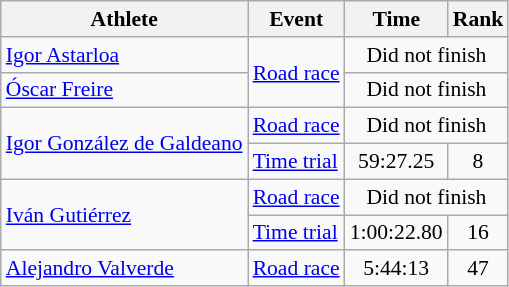<table class=wikitable style="font-size:90%">
<tr>
<th>Athlete</th>
<th>Event</th>
<th>Time</th>
<th>Rank</th>
</tr>
<tr align=center>
<td align=left><a href='#'>Igor Astarloa</a></td>
<td align=left rowspan=2><a href='#'>Road race</a></td>
<td colspan=2>Did not finish</td>
</tr>
<tr align=center>
<td align=left><a href='#'>Óscar Freire</a></td>
<td colspan=2>Did not finish</td>
</tr>
<tr align=center>
<td align=left rowspan=2><a href='#'>Igor González de Galdeano</a></td>
<td align=left><a href='#'>Road race</a></td>
<td colspan=2>Did not finish</td>
</tr>
<tr align=center>
<td align=left><a href='#'>Time trial</a></td>
<td>59:27.25</td>
<td>8</td>
</tr>
<tr align=center>
<td align=left rowspan=2><a href='#'>Iván Gutiérrez</a></td>
<td align=left><a href='#'>Road race</a></td>
<td colspan=2>Did not finish</td>
</tr>
<tr align=center>
<td align=left><a href='#'>Time trial</a></td>
<td>1:00:22.80</td>
<td>16</td>
</tr>
<tr align=center>
<td align=left><a href='#'>Alejandro Valverde</a></td>
<td align=left><a href='#'>Road race</a></td>
<td>5:44:13</td>
<td>47</td>
</tr>
</table>
